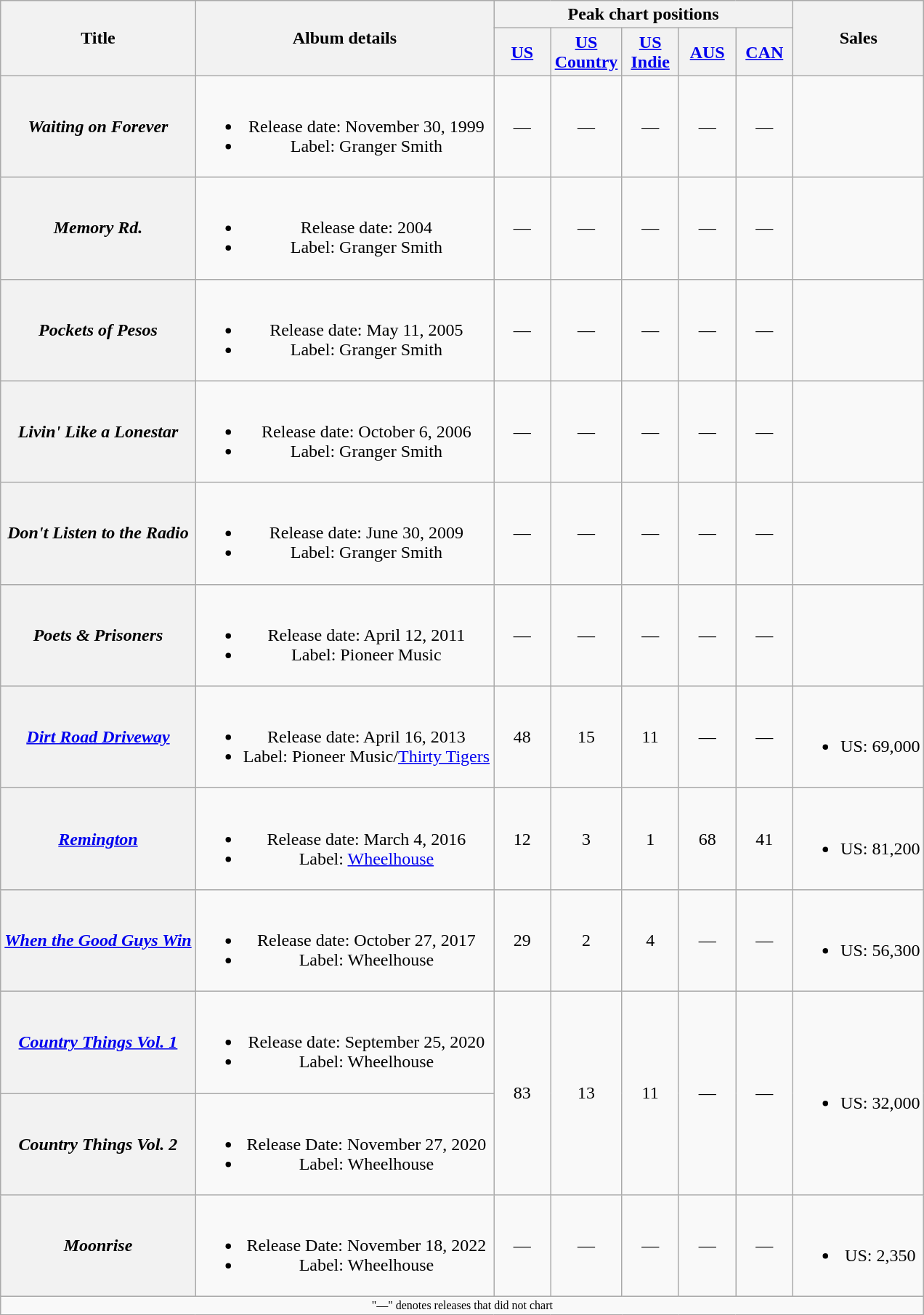<table class="wikitable plainrowheaders" style="text-align:center;">
<tr>
<th rowspan="2">Title</th>
<th rowspan="2">Album details</th>
<th colspan="5">Peak chart positions</th>
<th rowspan="2">Sales</th>
</tr>
<tr>
<th width="45"><a href='#'>US</a><br></th>
<th width="45"><a href='#'>US<br>Country</a><br></th>
<th width="45"><a href='#'>US<br>Indie</a><br></th>
<th width="45"><a href='#'>AUS</a><br></th>
<th width="45"><a href='#'>CAN</a><br></th>
</tr>
<tr>
<th scope="row"><em>Waiting on Forever</em></th>
<td><br><ul><li>Release date: November 30, 1999</li><li>Label: Granger Smith</li></ul></td>
<td>—</td>
<td>—</td>
<td>—</td>
<td>—</td>
<td>—</td>
<td></td>
</tr>
<tr>
<th scope="row"><em>Memory Rd.</em></th>
<td><br><ul><li>Release date: 2004</li><li>Label: Granger Smith</li></ul></td>
<td>—</td>
<td>—</td>
<td>—</td>
<td>—</td>
<td>—</td>
<td></td>
</tr>
<tr>
<th scope="row"><em>Pockets of Pesos</em></th>
<td><br><ul><li>Release date: May 11, 2005</li><li>Label: Granger Smith</li></ul></td>
<td>—</td>
<td>—</td>
<td>—</td>
<td>—</td>
<td>—</td>
<td></td>
</tr>
<tr>
<th scope="row"><em>Livin' Like a Lonestar</em></th>
<td><br><ul><li>Release date: October 6, 2006</li><li>Label: Granger Smith</li></ul></td>
<td>—</td>
<td>—</td>
<td>—</td>
<td>—</td>
<td>—</td>
<td></td>
</tr>
<tr>
<th scope="row"><em>Don't Listen to the Radio</em></th>
<td><br><ul><li>Release date: June 30, 2009</li><li>Label: Granger Smith</li></ul></td>
<td>—</td>
<td>—</td>
<td>—</td>
<td>—</td>
<td>—</td>
<td></td>
</tr>
<tr>
<th scope="row"><em>Poets & Prisoners</em></th>
<td><br><ul><li>Release date: April 12, 2011</li><li>Label: Pioneer Music</li></ul></td>
<td>—</td>
<td>—</td>
<td>—</td>
<td>—</td>
<td>—</td>
<td></td>
</tr>
<tr>
<th scope="row"><em><a href='#'>Dirt Road Driveway</a></em></th>
<td><br><ul><li>Release date: April 16, 2013</li><li>Label: Pioneer Music/<a href='#'>Thirty Tigers</a></li></ul></td>
<td>48</td>
<td>15</td>
<td>11</td>
<td>—</td>
<td>—</td>
<td><br><ul><li>US: 69,000</li></ul></td>
</tr>
<tr>
<th scope="row"><em><a href='#'>Remington</a></em></th>
<td><br><ul><li>Release date: March 4, 2016</li><li>Label: <a href='#'>Wheelhouse</a></li></ul></td>
<td>12</td>
<td>3</td>
<td>1</td>
<td>68</td>
<td>41</td>
<td><br><ul><li>US: 81,200</li></ul></td>
</tr>
<tr>
<th scope="row"><em><a href='#'>When the Good Guys Win</a></em></th>
<td><br><ul><li>Release date: October 27, 2017</li><li>Label: Wheelhouse</li></ul></td>
<td>29</td>
<td>2</td>
<td>4</td>
<td>—</td>
<td>—</td>
<td><br><ul><li>US: 56,300</li></ul></td>
</tr>
<tr>
<th scope="row"><em><a href='#'>Country Things Vol. 1</a></em></th>
<td><br><ul><li>Release date: September 25, 2020</li><li>Label: Wheelhouse</li></ul></td>
<td rowspan="2">83</td>
<td rowspan="2">13</td>
<td rowspan="2">11</td>
<td rowspan="2">—</td>
<td rowspan="2">—</td>
<td rowspan="2"><br><ul><li>US: 32,000</li></ul></td>
</tr>
<tr>
<th scope="row"><em>Country Things Vol. 2</em></th>
<td><br><ul><li>Release Date: November 27, 2020</li><li>Label: Wheelhouse</li></ul></td>
</tr>
<tr>
<th scope="row"><em>Moonrise</em></th>
<td><br><ul><li>Release Date: November 18, 2022</li><li>Label: Wheelhouse</li></ul></td>
<td>—</td>
<td>—</td>
<td>—</td>
<td>—</td>
<td>—</td>
<td><br><ul><li>US: 2,350</li></ul></td>
</tr>
<tr>
<td colspan="8" style="font-size:8pt">"—" denotes releases that did not chart</td>
</tr>
</table>
